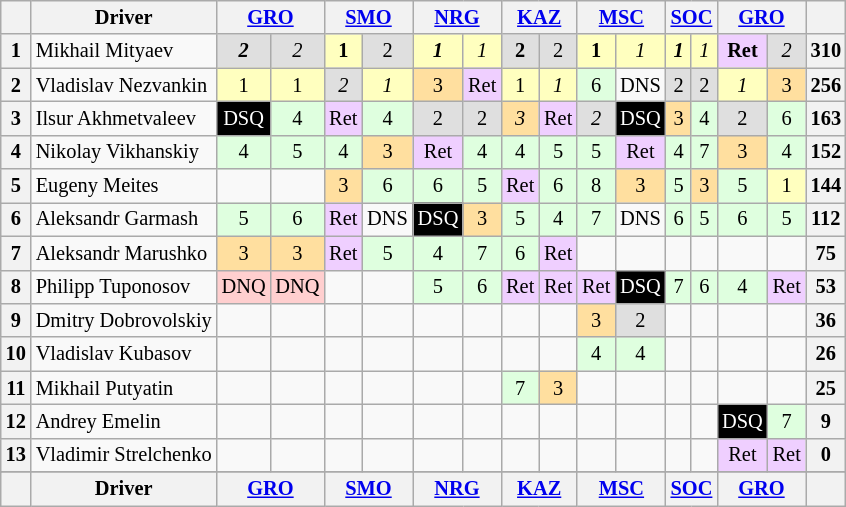<table align=left| class="wikitable" style="font-size: 85%; text-align: center">
<tr valign="top">
<th valign="middle"></th>
<th valign="middle">Driver</th>
<th colspan=2><a href='#'>GRO</a></th>
<th colspan=2><a href='#'>SMO</a></th>
<th colspan=2><a href='#'>NRG</a></th>
<th colspan=2><a href='#'>KAZ</a></th>
<th colspan=2><a href='#'>MSC</a></th>
<th colspan=2><a href='#'>SOC</a></th>
<th colspan=2><a href='#'>GRO</a></th>
<th valign="middle"></th>
</tr>
<tr>
<th>1</th>
<td align=left>Mikhail Mityaev</td>
<td style="background:#dfdfdf;"><strong><em>2</em></strong></td>
<td style="background:#dfdfdf;"><em>2</em></td>
<td style="background:#ffffbf;"><strong>1</strong></td>
<td style="background:#dfdfdf;">2</td>
<td style="background:#ffffbf;"><strong><em>1</em></strong></td>
<td style="background:#ffffbf;"><em>1</em></td>
<td style="background:#dfdfdf;"><strong>2</strong></td>
<td style="background:#dfdfdf;">2</td>
<td style="background:#ffffbf;"><strong>1</strong></td>
<td style="background:#ffffbf;"><em>1</em></td>
<td style="background:#ffffbf;"><strong><em>1</em></strong></td>
<td style="background:#ffffbf;"><em>1</em></td>
<td style="background:#efcfff;"><strong>Ret</strong></td>
<td style="background:#dfdfdf;"><em>2</em></td>
<th>310</th>
</tr>
<tr>
<th>2</th>
<td align=left>Vladislav Nezvankin</td>
<td style="background:#ffffbf;">1</td>
<td style="background:#ffffbf;">1</td>
<td style="background:#dfdfdf;"><em>2</em></td>
<td style="background:#ffffbf;"><em>1</em></td>
<td style="background:#ffdf9f;">3</td>
<td style="background:#efcfff;">Ret</td>
<td style="background:#ffffbf;">1</td>
<td style="background:#ffffbf;"><em>1</em></td>
<td style="background:#dfffdf;">6</td>
<td>DNS</td>
<td style="background:#dfdfdf;">2</td>
<td style="background:#dfdfdf;">2</td>
<td style="background:#ffffbf;"><em>1</em></td>
<td style="background:#ffdf9f;">3</td>
<th>256</th>
</tr>
<tr>
<th>3</th>
<td align=left>Ilsur Akhmetvaleev</td>
<td style="background:black; color:white;">DSQ</td>
<td style="background:#dfffdf;">4</td>
<td style="background:#efcfff;">Ret</td>
<td style="background:#dfffdf;">4</td>
<td style="background:#dfdfdf;">2</td>
<td style="background:#dfdfdf;">2</td>
<td style="background:#ffdf9f;"><em>3</em></td>
<td style="background:#efcfff;">Ret</td>
<td style="background:#dfdfdf;"><em>2</em></td>
<td style="background:black; color:white;">DSQ</td>
<td style="background:#ffdf9f;">3</td>
<td style="background:#dfffdf;">4</td>
<td style="background:#dfdfdf;">2</td>
<td style="background:#dfffdf;">6</td>
<th>163</th>
</tr>
<tr>
<th>4</th>
<td align=left>Nikolay Vikhanskiy</td>
<td style="background:#dfffdf;">4</td>
<td style="background:#dfffdf;">5</td>
<td style="background:#dfffdf;">4</td>
<td style="background:#ffdf9f;">3</td>
<td style="background:#efcfff;">Ret</td>
<td style="background:#dfffdf;">4</td>
<td style="background:#dfffdf;">4</td>
<td style="background:#dfffdf;">5</td>
<td style="background:#dfffdf;">5</td>
<td style="background:#efcfff;">Ret</td>
<td style="background:#dfffdf;">4</td>
<td style="background:#dfffdf;">7</td>
<td style="background:#ffdf9f;">3</td>
<td style="background:#dfffdf;">4</td>
<th>152</th>
</tr>
<tr>
<th>5</th>
<td align=left>Eugeny Meites</td>
<td></td>
<td></td>
<td style="background:#ffdf9f;">3</td>
<td style="background:#dfffdf;">6</td>
<td style="background:#dfffdf;">6</td>
<td style="background:#dfffdf;">5</td>
<td style="background:#efcfff;">Ret</td>
<td style="background:#dfffdf;">6</td>
<td style="background:#dfffdf;">8</td>
<td style="background:#ffdf9f;">3</td>
<td style="background:#dfffdf;">5</td>
<td style="background:#ffdf9f;">3</td>
<td style="background:#dfffdf;">5</td>
<td style="background:#ffffbf;">1</td>
<th>144</th>
</tr>
<tr>
<th>6</th>
<td align=left>Aleksandr Garmash</td>
<td style="background:#dfffdf;">5</td>
<td style="background:#dfffdf;">6</td>
<td style="background:#efcfff;">Ret</td>
<td>DNS</td>
<td style="background:black; color:white;">DSQ</td>
<td style="background:#ffdf9f;">3</td>
<td style="background:#dfffdf;">5</td>
<td style="background:#dfffdf;">4</td>
<td style="background:#dfffdf;">7</td>
<td>DNS</td>
<td style="background:#dfffdf;">6</td>
<td style="background:#dfffdf;">5</td>
<td style="background:#dfffdf;">6</td>
<td style="background:#dfffdf;">5</td>
<th>112</th>
</tr>
<tr>
<th>7</th>
<td align=left>Aleksandr Marushko</td>
<td style="background:#ffdf9f;">3</td>
<td style="background:#ffdf9f;">3</td>
<td style="background:#efcfff;">Ret</td>
<td style="background:#dfffdf;">5</td>
<td style="background:#dfffdf;">4</td>
<td style="background:#dfffdf;">7</td>
<td style="background:#dfffdf;">6</td>
<td style="background:#efcfff;">Ret</td>
<td></td>
<td></td>
<td></td>
<td></td>
<td></td>
<td></td>
<th>75</th>
</tr>
<tr>
<th>8</th>
<td align=left>Philipp Tuponosov</td>
<td style="background:#ffcfcf;">DNQ</td>
<td style="background:#ffcfcf;">DNQ</td>
<td></td>
<td></td>
<td style="background:#dfffdf;">5</td>
<td style="background:#dfffdf;">6</td>
<td style="background:#efcfff;">Ret</td>
<td style="background:#efcfff;">Ret</td>
<td style="background:#efcfff;">Ret</td>
<td style="background:black; color:white;">DSQ</td>
<td style="background:#dfffdf;">7</td>
<td style="background:#dfffdf;">6</td>
<td style="background:#dfffdf;">4</td>
<td style="background:#efcfff;">Ret</td>
<th>53</th>
</tr>
<tr>
<th>9</th>
<td align=left>Dmitry Dobrovolskiy</td>
<td></td>
<td></td>
<td></td>
<td></td>
<td></td>
<td></td>
<td></td>
<td></td>
<td style="background:#ffdf9f;">3</td>
<td style="background:#dfdfdf;">2</td>
<td></td>
<td></td>
<td></td>
<td></td>
<th>36</th>
</tr>
<tr>
<th>10</th>
<td align=left>Vladislav Kubasov</td>
<td></td>
<td></td>
<td></td>
<td></td>
<td></td>
<td></td>
<td></td>
<td></td>
<td style="background:#dfffdf;">4</td>
<td style="background:#dfffdf;">4</td>
<td></td>
<td></td>
<td></td>
<td></td>
<th>26</th>
</tr>
<tr>
<th>11</th>
<td align=left>Mikhail Putyatin</td>
<td></td>
<td></td>
<td></td>
<td></td>
<td></td>
<td></td>
<td style="background:#dfffdf;">7</td>
<td style="background:#ffdf9f;">3</td>
<td></td>
<td></td>
<td></td>
<td></td>
<td></td>
<td></td>
<th>25</th>
</tr>
<tr>
<th>12</th>
<td align=left>Andrey Emelin</td>
<td></td>
<td></td>
<td></td>
<td></td>
<td></td>
<td></td>
<td></td>
<td></td>
<td></td>
<td></td>
<td></td>
<td></td>
<td style="background:black; color:white;">DSQ</td>
<td style="background:#dfffdf;">7</td>
<th>9</th>
</tr>
<tr>
<th>13</th>
<td align=left>Vladimir Strelchenko</td>
<td></td>
<td></td>
<td></td>
<td></td>
<td></td>
<td></td>
<td></td>
<td></td>
<td></td>
<td></td>
<td></td>
<td></td>
<td style="background:#efcfff;">Ret</td>
<td style="background:#efcfff;">Ret</td>
<th>0</th>
</tr>
<tr>
</tr>
<tr valign="top">
<th valign="middle"></th>
<th valign="middle">Driver</th>
<th colspan=2><a href='#'>GRO</a></th>
<th colspan=2><a href='#'>SMO</a></th>
<th colspan=2><a href='#'>NRG</a></th>
<th colspan=2><a href='#'>KAZ</a></th>
<th colspan=2><a href='#'>MSC</a></th>
<th colspan=2><a href='#'>SOC</a></th>
<th colspan=2><a href='#'>GRO</a></th>
<th valign="middle"></th>
</tr>
</table>
